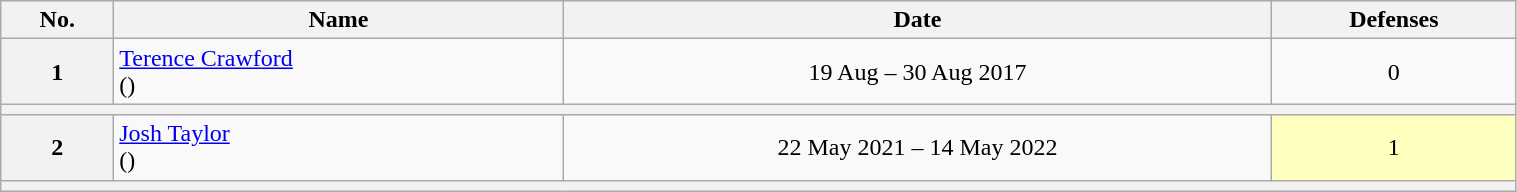<table class="wikitable sortable" style="width:80%">
<tr>
<th>No.</th>
<th>Name</th>
<th>Date</th>
<th>Defenses</th>
</tr>
<tr align=center>
<th>1</th>
<td align=left><a href='#'>Terence Crawford</a><br>()</td>
<td>19 Aug – 30 Aug 2017</td>
<td>0</td>
</tr>
<tr align=center>
<th colspan=4></th>
</tr>
<tr align=center>
<th>2</th>
<td align=left><a href='#'>Josh Taylor</a><br>()</td>
<td>22 May 2021 – 14 May 2022</td>
<td style="background:#ffffbf;">1</td>
</tr>
<tr>
<th colspan=4></th>
</tr>
</table>
